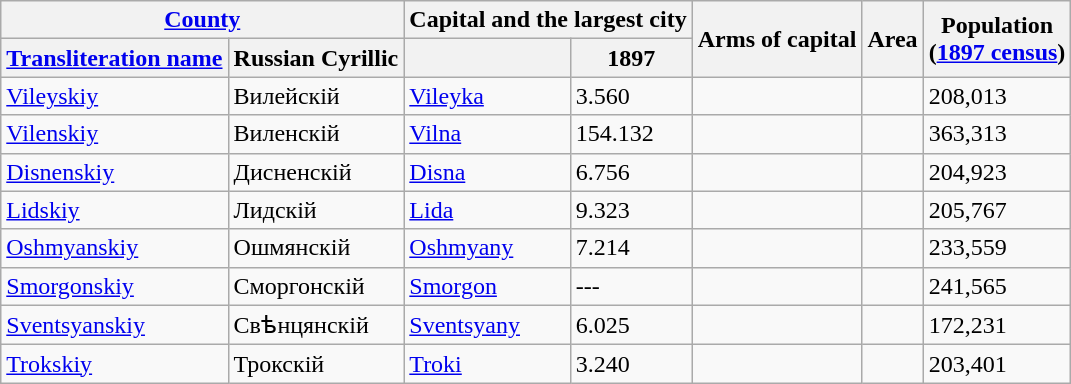<table class="wikitable sortable">
<tr>
<th colspan=2><a href='#'>County</a></th>
<th colspan="2">Capital and the largest city</th>
<th rowspan="2">Arms of capital</th>
<th rowspan=2>Area</th>
<th rowspan=2>Population<br>(<a href='#'>1897 census</a>)</th>
</tr>
<tr>
<th><a href='#'>Transliteration name</a></th>
<th>Russian Cyrillic</th>
<th></th>
<th>1897</th>
</tr>
<tr>
<td><a href='#'>Vileyskiy</a></td>
<td>Вилейскій</td>
<td><a href='#'>Vileyka</a></td>
<td>3.560</td>
<td></td>
<td></td>
<td>208,013</td>
</tr>
<tr>
<td><a href='#'>Vilenskiy</a></td>
<td>Виленскій</td>
<td><a href='#'>Vilna</a></td>
<td>154.132</td>
<td></td>
<td></td>
<td>363,313</td>
</tr>
<tr>
<td><a href='#'>Disnenskiy</a></td>
<td>Дисненскій</td>
<td><a href='#'>Disna</a></td>
<td>6.756</td>
<td></td>
<td></td>
<td>204,923</td>
</tr>
<tr>
<td><a href='#'>Lidskiy</a></td>
<td>Лидскій</td>
<td><a href='#'>Lida</a></td>
<td>9.323</td>
<td></td>
<td></td>
<td>205,767</td>
</tr>
<tr>
<td><a href='#'>Oshmyanskiy</a></td>
<td>Ошмянскій</td>
<td><a href='#'>Oshmyany</a></td>
<td>7.214</td>
<td></td>
<td></td>
<td>233,559</td>
</tr>
<tr>
<td><a href='#'>Smorgonskiy</a></td>
<td>Сморгонскій</td>
<td><a href='#'>Smorgon</a></td>
<td>---</td>
<td></td>
<td></td>
<td>241,565</td>
</tr>
<tr>
<td><a href='#'>Sventsyanskiy</a></td>
<td>Свѣнцянскій</td>
<td><a href='#'>Sventsyany</a></td>
<td>6.025</td>
<td></td>
<td></td>
<td>172,231</td>
</tr>
<tr>
<td><a href='#'>Trokskiy</a></td>
<td>Трокскій</td>
<td><a href='#'>Troki</a></td>
<td>3.240</td>
<td></td>
<td></td>
<td>203,401</td>
</tr>
</table>
